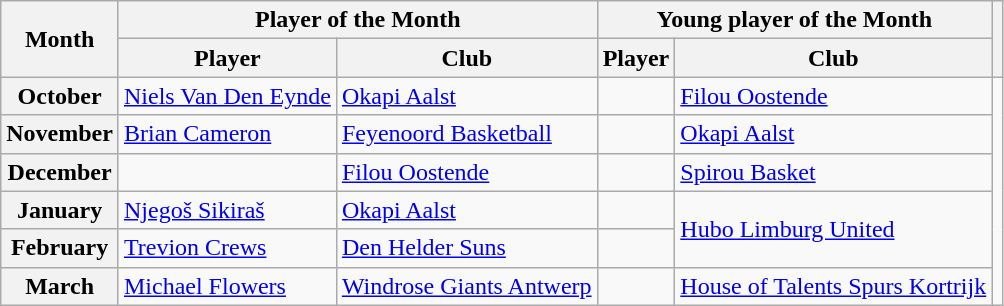<table class="wikitable">
<tr>
<th rowspan="2">Month</th>
<th colspan="2">Player of the Month</th>
<th colspan="2">Young player of the Month</th>
<th rowspan="2"></th>
</tr>
<tr>
<th>Player</th>
<th>Club</th>
<th>Player</th>
<th>Club</th>
</tr>
<tr>
<th>October</th>
<td> <a href='#'>Niels Van Den Eynde</a></td>
<td><a href='#'>Okapi Aalst</a></td>
<td> </td>
<td><a href='#'>Filou Oostende</a></td>
<td rowspan="8"></td>
</tr>
<tr>
<th>November</th>
<td> <a href='#'>Brian Cameron</a></td>
<td><a href='#'>Feyenoord Basketball</a></td>
<td> </td>
<td><a href='#'>Okapi Aalst</a></td>
</tr>
<tr>
<th>December</th>
<td> </td>
<td><a href='#'>Filou Oostende</a></td>
<td> </td>
<td><a href='#'>Spirou Basket</a></td>
</tr>
<tr>
<th>January</th>
<td> <a href='#'>Njegoš Sikiraš</a></td>
<td><a href='#'>Okapi Aalst</a></td>
<td> </td>
<td rowspan="2"><a href='#'>Hubo Limburg United</a></td>
</tr>
<tr>
<th>February</th>
<td> <a href='#'>Trevion Crews</a></td>
<td><a href='#'>Den Helder Suns</a></td>
<td> </td>
</tr>
<tr>
<th>March</th>
<td> <a href='#'>Michael Flowers</a></td>
<td><a href='#'>Windrose Giants Antwerp</a></td>
<td> </td>
<td><a href='#'>House of Talents Spurs Kortrijk</a></td>
</tr>
</table>
